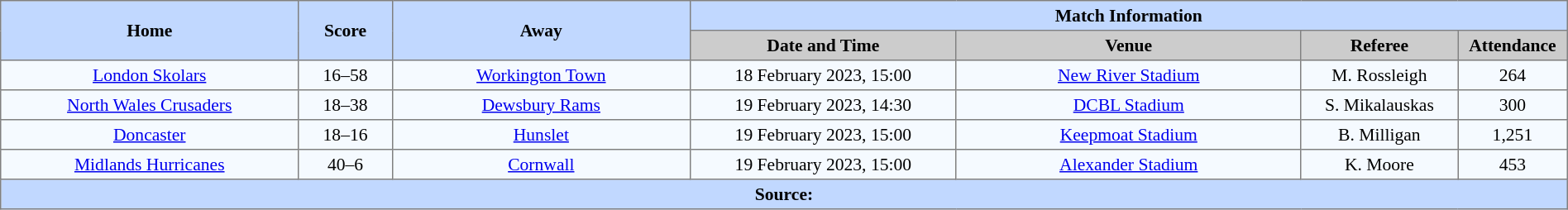<table border=1 style="border-collapse:collapse; font-size:90%; text-align:center;" cellpadding=3 cellspacing=0 width=100%>
<tr bgcolor=#C1D8FF>
<th scope="col" rowspan=2 width=19%>Home</th>
<th scope="col" rowspan=2 width=6%>Score</th>
<th scope="col" rowspan=2 width=19%>Away</th>
<th colspan=4>Match Information</th>
</tr>
<tr bgcolor=#CCCCCC>
<th scope="col" width=17%>Date and Time</th>
<th scope="col" width=22%>Venue</th>
<th scope="col" width=10%>Referee</th>
<th scope="col" width=7%>Attendance</th>
</tr>
<tr bgcolor=#F5FAFF>
<td> <a href='#'>London Skolars</a></td>
<td>16–58</td>
<td> <a href='#'>Workington Town</a></td>
<td>18 February 2023, 15:00</td>
<td><a href='#'>New River Stadium</a></td>
<td>M. Rossleigh</td>
<td>264</td>
</tr>
<tr bgcolor=#F5FAFF>
<td>  <a href='#'>North Wales Crusaders</a></td>
<td>18–38</td>
<td> <a href='#'>Dewsbury Rams</a></td>
<td>19 February 2023, 14:30</td>
<td><a href='#'>DCBL Stadium</a></td>
<td>S. Mikalauskas</td>
<td>300</td>
</tr>
<tr bgcolor=#F5FAFF>
<td> <a href='#'>Doncaster</a></td>
<td>18–16</td>
<td> <a href='#'>Hunslet</a></td>
<td>19 February 2023, 15:00</td>
<td><a href='#'>Keepmoat Stadium</a></td>
<td>B. Milligan</td>
<td>1,251</td>
</tr>
<tr bgcolor=#F5FAFF>
<td> <a href='#'>Midlands Hurricanes</a></td>
<td>40–6</td>
<td> <a href='#'>Cornwall</a></td>
<td>19 February 2023, 15:00</td>
<td><a href='#'>Alexander Stadium</a></td>
<td>K. Moore</td>
<td>453</td>
</tr>
<tr style="background:#c1d8ff;">
<th colspan=7>Source:</th>
</tr>
</table>
